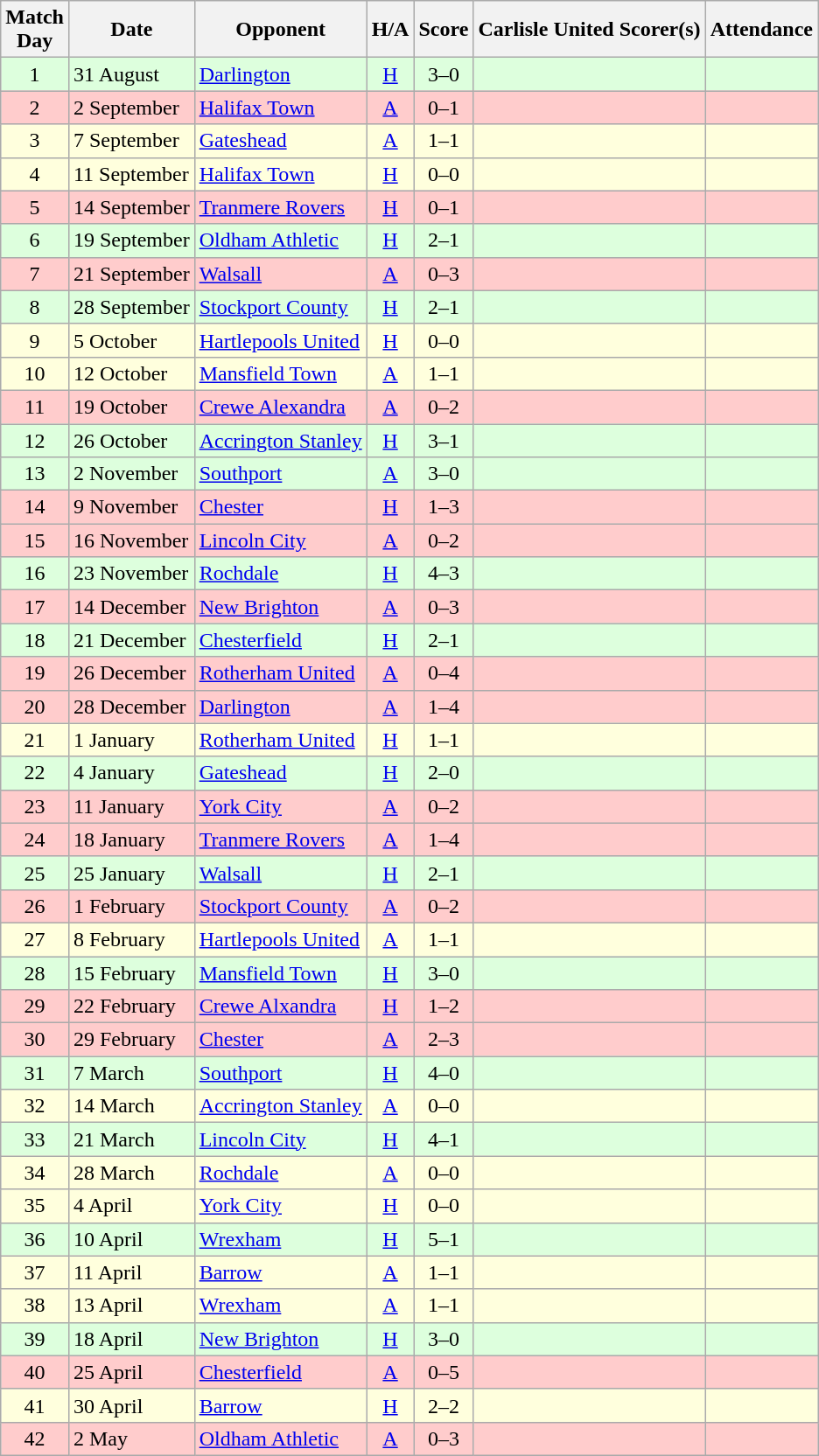<table class="wikitable" style="text-align:center">
<tr>
<th>Match<br> Day</th>
<th>Date</th>
<th>Opponent</th>
<th>H/A</th>
<th>Score</th>
<th>Carlisle United Scorer(s)</th>
<th>Attendance</th>
</tr>
<tr bgcolor=#ddffdd>
<td>1</td>
<td align=left>31 August</td>
<td align=left><a href='#'>Darlington</a></td>
<td><a href='#'>H</a></td>
<td>3–0</td>
<td align=left></td>
<td></td>
</tr>
<tr bgcolor=#FFCCCC>
<td>2</td>
<td align=left>2 September</td>
<td align=left><a href='#'>Halifax Town</a></td>
<td><a href='#'>A</a></td>
<td>0–1</td>
<td align=left></td>
<td></td>
</tr>
<tr bgcolor=#ffffdd>
<td>3</td>
<td align=left>7 September</td>
<td align=left><a href='#'>Gateshead</a></td>
<td><a href='#'>A</a></td>
<td>1–1</td>
<td align=left></td>
<td></td>
</tr>
<tr bgcolor=#ffffdd>
<td>4</td>
<td align=left>11 September</td>
<td align=left><a href='#'>Halifax Town</a></td>
<td><a href='#'>H</a></td>
<td>0–0</td>
<td align=left></td>
<td></td>
</tr>
<tr bgcolor=#FFCCCC>
<td>5</td>
<td align=left>14 September</td>
<td align=left><a href='#'>Tranmere Rovers</a></td>
<td><a href='#'>H</a></td>
<td>0–1</td>
<td align=left></td>
<td></td>
</tr>
<tr bgcolor=#ddffdd>
<td>6</td>
<td align=left>19 September</td>
<td align=left><a href='#'>Oldham Athletic</a></td>
<td><a href='#'>H</a></td>
<td>2–1</td>
<td align=left></td>
<td></td>
</tr>
<tr bgcolor=#FFCCCC>
<td>7</td>
<td align=left>21 September</td>
<td align=left><a href='#'>Walsall</a></td>
<td><a href='#'>A</a></td>
<td>0–3</td>
<td align=left></td>
<td></td>
</tr>
<tr bgcolor=#ddffdd>
<td>8</td>
<td align=left>28 September</td>
<td align=left><a href='#'>Stockport County</a></td>
<td><a href='#'>H</a></td>
<td>2–1</td>
<td align=left></td>
<td></td>
</tr>
<tr bgcolor=#ffffdd>
<td>9</td>
<td align=left>5 October</td>
<td align=left><a href='#'>Hartlepools United</a></td>
<td><a href='#'>H</a></td>
<td>0–0</td>
<td align=left></td>
<td></td>
</tr>
<tr bgcolor=#ffffdd>
<td>10</td>
<td align=left>12 October</td>
<td align=left><a href='#'>Mansfield Town</a></td>
<td><a href='#'>A</a></td>
<td>1–1</td>
<td align=left></td>
<td></td>
</tr>
<tr bgcolor=#FFCCCC>
<td>11</td>
<td align=left>19 October</td>
<td align=left><a href='#'>Crewe Alexandra</a></td>
<td><a href='#'>A</a></td>
<td>0–2</td>
<td align=left></td>
<td></td>
</tr>
<tr bgcolor=#ddffdd>
<td>12</td>
<td align=left>26 October</td>
<td align=left><a href='#'>Accrington Stanley</a></td>
<td><a href='#'>H</a></td>
<td>3–1</td>
<td align=left></td>
<td></td>
</tr>
<tr bgcolor=#ddffdd>
<td>13</td>
<td align=left>2 November</td>
<td align=left><a href='#'>Southport</a></td>
<td><a href='#'>A</a></td>
<td>3–0</td>
<td align=left></td>
<td></td>
</tr>
<tr bgcolor=#FFCCCC>
<td>14</td>
<td align=left>9 November</td>
<td align=left><a href='#'>Chester</a></td>
<td><a href='#'>H</a></td>
<td>1–3</td>
<td align=left></td>
<td></td>
</tr>
<tr bgcolor=#FFCCCC>
<td>15</td>
<td align=left>16 November</td>
<td align=left><a href='#'>Lincoln City</a></td>
<td><a href='#'>A</a></td>
<td>0–2</td>
<td align=left></td>
<td></td>
</tr>
<tr bgcolor=#ddffdd>
<td>16</td>
<td align=left>23 November</td>
<td align=left><a href='#'>Rochdale</a></td>
<td><a href='#'>H</a></td>
<td>4–3</td>
<td align=left></td>
<td></td>
</tr>
<tr bgcolor=#FFCCCC>
<td>17</td>
<td align=left>14 December</td>
<td align=left><a href='#'>New Brighton</a></td>
<td><a href='#'>A</a></td>
<td>0–3</td>
<td align=left></td>
<td></td>
</tr>
<tr bgcolor=#ddffdd>
<td>18</td>
<td align=left>21 December</td>
<td align=left><a href='#'>Chesterfield</a></td>
<td><a href='#'>H</a></td>
<td>2–1</td>
<td align=left></td>
<td></td>
</tr>
<tr bgcolor=#FFCCCC>
<td>19</td>
<td align=left>26 December</td>
<td align=left><a href='#'>Rotherham United</a></td>
<td><a href='#'>A</a></td>
<td>0–4</td>
<td align=left></td>
<td></td>
</tr>
<tr bgcolor=#FFCCCC>
<td>20</td>
<td align=left>28 December</td>
<td align=left><a href='#'>Darlington</a></td>
<td><a href='#'>A</a></td>
<td>1–4</td>
<td align=left></td>
<td></td>
</tr>
<tr bgcolor=#ffffdd>
<td>21</td>
<td align=left>1 January</td>
<td align=left><a href='#'>Rotherham United</a></td>
<td><a href='#'>H</a></td>
<td>1–1</td>
<td align=left></td>
<td></td>
</tr>
<tr bgcolor=#ddffdd>
<td>22</td>
<td align=left>4 January</td>
<td align=left><a href='#'>Gateshead</a></td>
<td><a href='#'>H</a></td>
<td>2–0</td>
<td align=left></td>
<td></td>
</tr>
<tr bgcolor=#FFCCCC>
<td>23</td>
<td align=left>11 January</td>
<td align=left><a href='#'>York City</a></td>
<td><a href='#'>A</a></td>
<td>0–2</td>
<td align=left></td>
<td></td>
</tr>
<tr bgcolor=#FFCCCC>
<td>24</td>
<td align=left>18 January</td>
<td align=left><a href='#'>Tranmere Rovers</a></td>
<td><a href='#'>A</a></td>
<td>1–4</td>
<td align=left></td>
<td></td>
</tr>
<tr bgcolor=#ddffdd>
<td>25</td>
<td align=left>25 January</td>
<td align=left><a href='#'>Walsall</a></td>
<td><a href='#'>H</a></td>
<td>2–1</td>
<td align=left></td>
<td></td>
</tr>
<tr bgcolor=#FFCCCC>
<td>26</td>
<td align=left>1 February</td>
<td align=left><a href='#'>Stockport County</a></td>
<td><a href='#'>A</a></td>
<td>0–2</td>
<td align=left></td>
<td></td>
</tr>
<tr bgcolor=#ffffdd>
<td>27</td>
<td align=left>8 February</td>
<td align=left><a href='#'>Hartlepools United</a></td>
<td><a href='#'>A</a></td>
<td>1–1</td>
<td align=left></td>
<td></td>
</tr>
<tr bgcolor=#ddffdd>
<td>28</td>
<td align=left>15 February</td>
<td align=left><a href='#'>Mansfield Town</a></td>
<td><a href='#'>H</a></td>
<td>3–0</td>
<td align=left></td>
<td></td>
</tr>
<tr bgcolor=#FFCCCC>
<td>29</td>
<td align=left>22 February</td>
<td align=left><a href='#'>Crewe Alxandra</a></td>
<td><a href='#'>H</a></td>
<td>1–2</td>
<td align=left></td>
<td></td>
</tr>
<tr bgcolor=#FFCCCC>
<td>30</td>
<td align=left>29 February</td>
<td align=left><a href='#'>Chester</a></td>
<td><a href='#'>A</a></td>
<td>2–3</td>
<td align=left></td>
<td></td>
</tr>
<tr bgcolor=#ddffdd>
<td>31</td>
<td align=left>7 March</td>
<td align=left><a href='#'>Southport</a></td>
<td><a href='#'>H</a></td>
<td>4–0</td>
<td align=left></td>
<td></td>
</tr>
<tr bgcolor=#ffffdd>
<td>32</td>
<td align=left>14 March</td>
<td align=left><a href='#'>Accrington Stanley</a></td>
<td><a href='#'>A</a></td>
<td>0–0</td>
<td align=left></td>
<td></td>
</tr>
<tr bgcolor=#ddffdd>
<td>33</td>
<td align=left>21 March</td>
<td align=left><a href='#'>Lincoln City</a></td>
<td><a href='#'>H</a></td>
<td>4–1</td>
<td align=left></td>
<td></td>
</tr>
<tr bgcolor=#ffffdd>
<td>34</td>
<td align=left>28 March</td>
<td align=left><a href='#'>Rochdale</a></td>
<td><a href='#'>A</a></td>
<td>0–0</td>
<td align=left></td>
<td></td>
</tr>
<tr bgcolor=#ffffdd>
<td>35</td>
<td align=left>4 April</td>
<td align=left><a href='#'>York City</a></td>
<td><a href='#'>H</a></td>
<td>0–0</td>
<td align=left></td>
<td></td>
</tr>
<tr bgcolor=#ddffdd>
<td>36</td>
<td align=left>10 April</td>
<td align=left><a href='#'>Wrexham</a></td>
<td><a href='#'>H</a></td>
<td>5–1</td>
<td align=left></td>
<td></td>
</tr>
<tr bgcolor=#ffffdd>
<td>37</td>
<td align=left>11 April</td>
<td align=left><a href='#'>Barrow</a></td>
<td><a href='#'>A</a></td>
<td>1–1</td>
<td align=left></td>
<td></td>
</tr>
<tr bgcolor=#ffffdd>
<td>38</td>
<td align=left>13 April</td>
<td align=left><a href='#'>Wrexham</a></td>
<td><a href='#'>A</a></td>
<td>1–1</td>
<td align=left></td>
<td></td>
</tr>
<tr bgcolor=#ddffdd>
<td>39</td>
<td align=left>18 April</td>
<td align=left><a href='#'>New Brighton</a></td>
<td><a href='#'>H</a></td>
<td>3–0</td>
<td align=left></td>
<td></td>
</tr>
<tr bgcolor=#FFCCCC>
<td>40</td>
<td align=left>25 April</td>
<td align=left><a href='#'>Chesterfield</a></td>
<td><a href='#'>A</a></td>
<td>0–5</td>
<td align=left></td>
<td></td>
</tr>
<tr bgcolor=#ffffdd>
<td>41</td>
<td align=left>30 April</td>
<td align=left><a href='#'>Barrow</a></td>
<td><a href='#'>H</a></td>
<td>2–2</td>
<td align=left></td>
<td></td>
</tr>
<tr bgcolor=#FFCCCC>
<td>42</td>
<td align=left>2 May</td>
<td align=left><a href='#'>Oldham Athletic</a></td>
<td><a href='#'>A</a></td>
<td>0–3</td>
<td align=left></td>
<td></td>
</tr>
</table>
